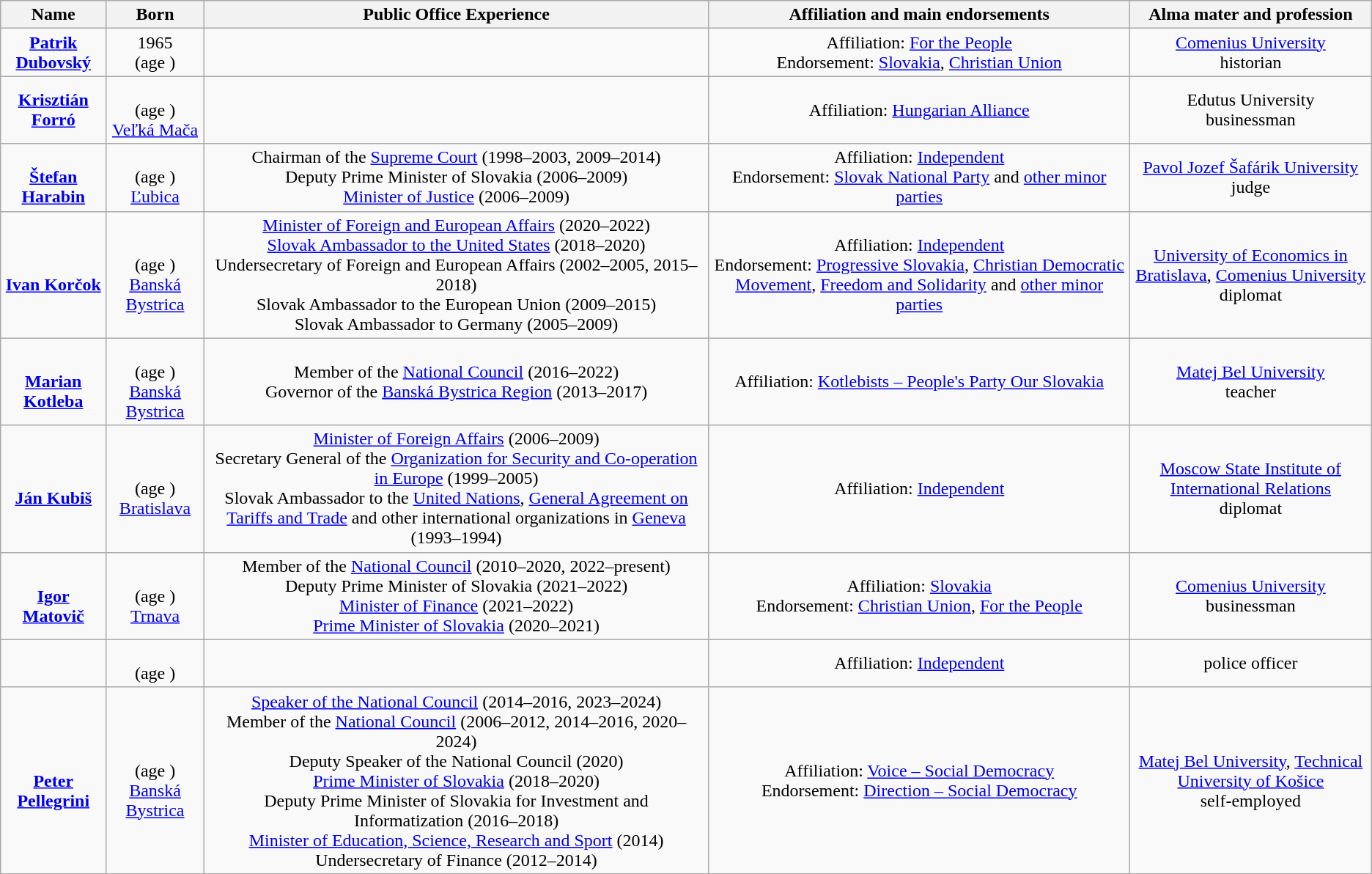<table class="wikitable" style="text-align:center;">
<tr>
<th>Name</th>
<th>Born</th>
<th>Public Office Experience</th>
<th>Affiliation and main endorsements</th>
<th>Alma mater and profession</th>
</tr>
<tr>
<td><strong><a href='#'>Patrik Dubovský</a></strong></td>
<td>1965<br>(age )</td>
<td></td>
<td>Affiliation: <a href='#'>For the People</a><br>Endorsement: <a href='#'>Slovakia</a>, <a href='#'>Christian Union</a></td>
<td><a href='#'>Comenius University</a><br>historian</td>
</tr>
<tr>
<td><strong><a href='#'>Krisztián Forró</a></strong></td>
<td><br>(age )<br><a href='#'>Veľká Mača</a></td>
<td></td>
<td>Affiliation: <a href='#'>Hungarian Alliance</a></td>
<td>Edutus University<br>businessman</td>
</tr>
<tr>
<td><br><strong><a href='#'>Štefan Harabin</a></strong></td>
<td><br>(age )<br><a href='#'>Ľubica</a></td>
<td>Chairman of the <a href='#'>Supreme Court</a> (1998–2003, 2009–2014)<br>Deputy Prime Minister of Slovakia (2006–2009)<br><a href='#'>Minister of Justice</a> (2006–2009)</td>
<td>Affiliation: <a href='#'>Independent</a><br>Endorsement: <a href='#'>Slovak National Party</a> and <a href='#'>other minor parties</a></td>
<td><a href='#'>Pavol Jozef Šafárik University</a><br>judge</td>
</tr>
<tr>
<td><br><strong><a href='#'>Ivan Korčok</a></strong></td>
<td><br>(age )<br><a href='#'>Banská Bystrica</a></td>
<td><a href='#'>Minister of Foreign and European Affairs</a> (2020–2022)<br><a href='#'>Slovak Ambassador to the United States</a> (2018–2020)<br>Undersecretary of Foreign and European Affairs (2002–2005, 2015–2018)<br>Slovak Ambassador to the European Union (2009–2015)<br>Slovak Ambassador to Germany (2005–2009)</td>
<td>Affiliation: <a href='#'>Independent</a><br>Endorsement: <a href='#'>Progressive Slovakia</a>, <a href='#'>Christian Democratic Movement</a>, <a href='#'>Freedom and Solidarity</a> and <a href='#'>other minor parties</a></td>
<td><a href='#'>University of Economics in Bratislava</a>, <a href='#'>Comenius University</a><br>diplomat</td>
</tr>
<tr>
<td><br><strong><a href='#'>Marian Kotleba</a></strong></td>
<td><br>(age )<br><a href='#'>Banská Bystrica</a></td>
<td>Member of the <a href='#'>National Council</a> (2016–2022)<br>Governor of the <a href='#'>Banská Bystrica Region</a> (2013–2017)</td>
<td>Affiliation: <a href='#'>Kotlebists – People's Party Our Slovakia</a></td>
<td><a href='#'>Matej Bel University</a><br>teacher</td>
</tr>
<tr>
<td><br><strong><a href='#'>Ján Kubiš</a></strong></td>
<td><br>(age )<br><a href='#'>Bratislava</a></td>
<td><a href='#'>Minister of Foreign Affairs</a> (2006–2009)<br>Secretary General of the <a href='#'>Organization for Security and Co-operation in Europe</a> (1999–2005)<br>Slovak Ambassador to the <a href='#'>United Nations</a>, <a href='#'>General Agreement on Tariffs and Trade</a> and other international organizations in <a href='#'>Geneva</a> (1993–1994)</td>
<td>Affiliation: <a href='#'>Independent</a></td>
<td><a href='#'>Moscow State Institute of International Relations</a><br>diplomat</td>
</tr>
<tr>
<td><br><strong><a href='#'>Igor Matovič</a></strong></td>
<td><br>(age )<br><a href='#'>Trnava</a></td>
<td>Member of the <a href='#'>National Council</a> (2010–2020, 2022–present)<br>Deputy Prime Minister of Slovakia (2021–2022)<br><a href='#'>Minister of Finance</a> (2021–2022)<br><a href='#'>Prime Minister of Slovakia</a> (2020–2021)</td>
<td>Affiliation: <a href='#'>Slovakia</a><br>Endorsement: <a href='#'>Christian Union</a>, <a href='#'>For the People</a></td>
<td><a href='#'>Comenius University</a><br>businessman</td>
</tr>
<tr>
<td><strong></strong></td>
<td><br>(age )</td>
<td></td>
<td>Affiliation: <a href='#'>Independent</a></td>
<td>police officer</td>
</tr>
<tr>
<td><br><strong><a href='#'>Peter Pellegrini</a></strong></td>
<td><br>(age )<br><a href='#'>Banská Bystrica</a></td>
<td><a href='#'>Speaker of the National Council</a> (2014–2016, 2023–2024)<br>Member of the <a href='#'>National Council</a> (2006–2012, 2014–2016, 2020–2024)<br>Deputy Speaker of the National Council (2020)<br><a href='#'>Prime Minister of Slovakia</a> (2018–2020)<br>Deputy Prime Minister of Slovakia for Investment and Informatization (2016–2018)<br><a href='#'>Minister of Education, Science, Research and Sport</a> (2014)<br>Undersecretary of Finance (2012–2014)</td>
<td>Affiliation: <a href='#'>Voice – Social Democracy</a><br>Endorsement: <a href='#'>Direction – Social Democracy</a></td>
<td><a href='#'>Matej Bel University</a>, <a href='#'>Technical University of Košice</a> <br>self-employed</td>
</tr>
</table>
